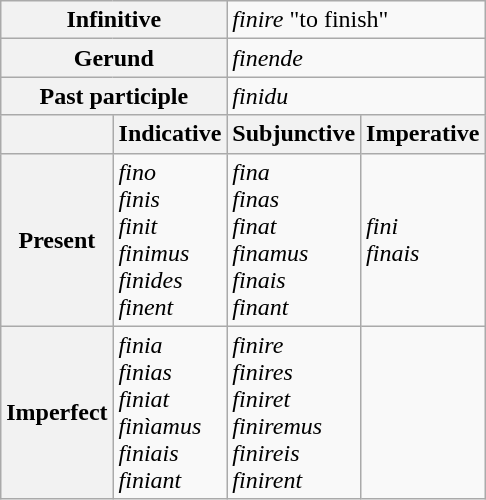<table class="wikitable">
<tr>
<th colspan=2>Infinitive</th>
<td colspan=2><em>finire</em> "to finish"</td>
</tr>
<tr>
<th colspan=2>Gerund</th>
<td colspan=2><em>finende</em></td>
</tr>
<tr>
<th colspan=2>Past participle</th>
<td colspan=2><em>finidu</em></td>
</tr>
<tr>
<th></th>
<th>Indicative</th>
<th>Subjunctive</th>
<th>Imperative</th>
</tr>
<tr>
<th>Present</th>
<td><em>fino</em><br><em>finis</em><br><em>finit</em><br><em>finimus</em><br><em>finides</em><br><em>finent</em></td>
<td><em>fina</em><br><em>finas</em><br><em>finat</em><br><em>finamus</em><br><em>finais</em><br><em>finant</em></td>
<td><em>fini</em><br><em>finais</em></td>
</tr>
<tr>
<th>Imperfect</th>
<td><em>finia</em><br><em>finias</em><br><em>finiat</em><br><em>finìamus</em><br><em>finiais</em><br><em>finiant</em></td>
<td><em>finire</em><br><em>finires</em><br><em>finiret</em><br><em>finiremus</em><br><em>finireis</em><br><em>finirent</em></td>
<td></td>
</tr>
</table>
